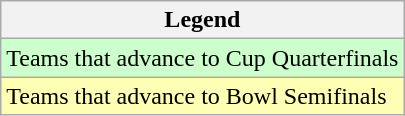<table class="wikitable" style="text-align: center;">
<tr>
<th colspan=2>Legend</th>
</tr>
<tr bgcolor=ccffcc>
<td align=left>Teams that advance to Cup Quarterfinals</td>
</tr>
<tr bgcolor=feffb4>
<td align=left>Teams that advance to Bowl Semifinals</td>
</tr>
</table>
